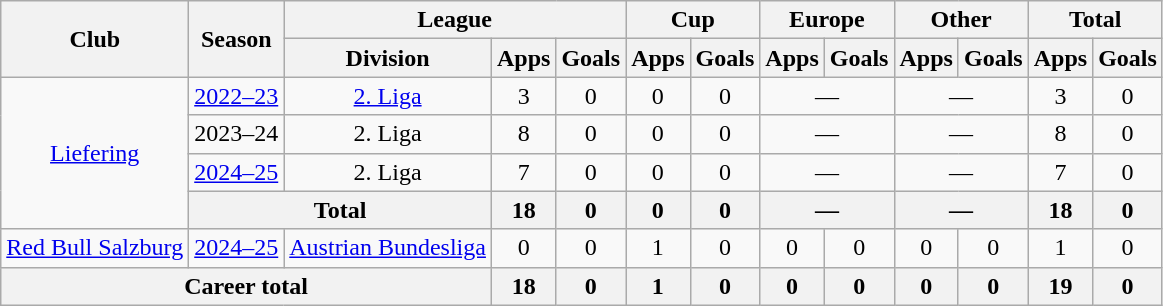<table class="wikitable" Style="text-align: center">
<tr>
<th rowspan="2">Club</th>
<th rowspan="2">Season</th>
<th colspan="3">League</th>
<th colspan="2">Cup</th>
<th colspan="2">Europe</th>
<th colspan="2">Other</th>
<th colspan="2">Total</th>
</tr>
<tr>
<th>Division</th>
<th>Apps</th>
<th>Goals</th>
<th>Apps</th>
<th>Goals</th>
<th>Apps</th>
<th>Goals</th>
<th>Apps</th>
<th>Goals</th>
<th>Apps</th>
<th>Goals</th>
</tr>
<tr>
<td rowspan="4"><a href='#'>Liefering</a></td>
<td><a href='#'>2022–23</a></td>
<td><a href='#'>2. Liga</a></td>
<td>3</td>
<td>0</td>
<td>0</td>
<td>0</td>
<td colspan="2">—</td>
<td colspan="2">—</td>
<td>3</td>
<td>0</td>
</tr>
<tr>
<td>2023–24</td>
<td>2. Liga</td>
<td>8</td>
<td>0</td>
<td>0</td>
<td>0</td>
<td colspan="2">—</td>
<td colspan="2">—</td>
<td>8</td>
<td>0</td>
</tr>
<tr>
<td><a href='#'>2024–25</a></td>
<td>2. Liga</td>
<td>7</td>
<td>0</td>
<td>0</td>
<td>0</td>
<td colspan="2">—</td>
<td colspan="2">—</td>
<td>7</td>
<td>0</td>
</tr>
<tr>
<th colspan="2">Total</th>
<th>18</th>
<th>0</th>
<th>0</th>
<th>0</th>
<th colspan="2">—</th>
<th colspan="2">—</th>
<th>18</th>
<th>0</th>
</tr>
<tr>
<td><a href='#'>Red Bull Salzburg</a></td>
<td><a href='#'>2024–25</a></td>
<td><a href='#'>Austrian Bundesliga</a></td>
<td>0</td>
<td>0</td>
<td>1</td>
<td>0</td>
<td>0</td>
<td>0</td>
<td>0</td>
<td>0</td>
<td>1</td>
<td>0</td>
</tr>
<tr>
<th colspan="3">Career total</th>
<th>18</th>
<th>0</th>
<th>1</th>
<th>0</th>
<th>0</th>
<th>0</th>
<th>0</th>
<th>0</th>
<th>19</th>
<th>0</th>
</tr>
</table>
